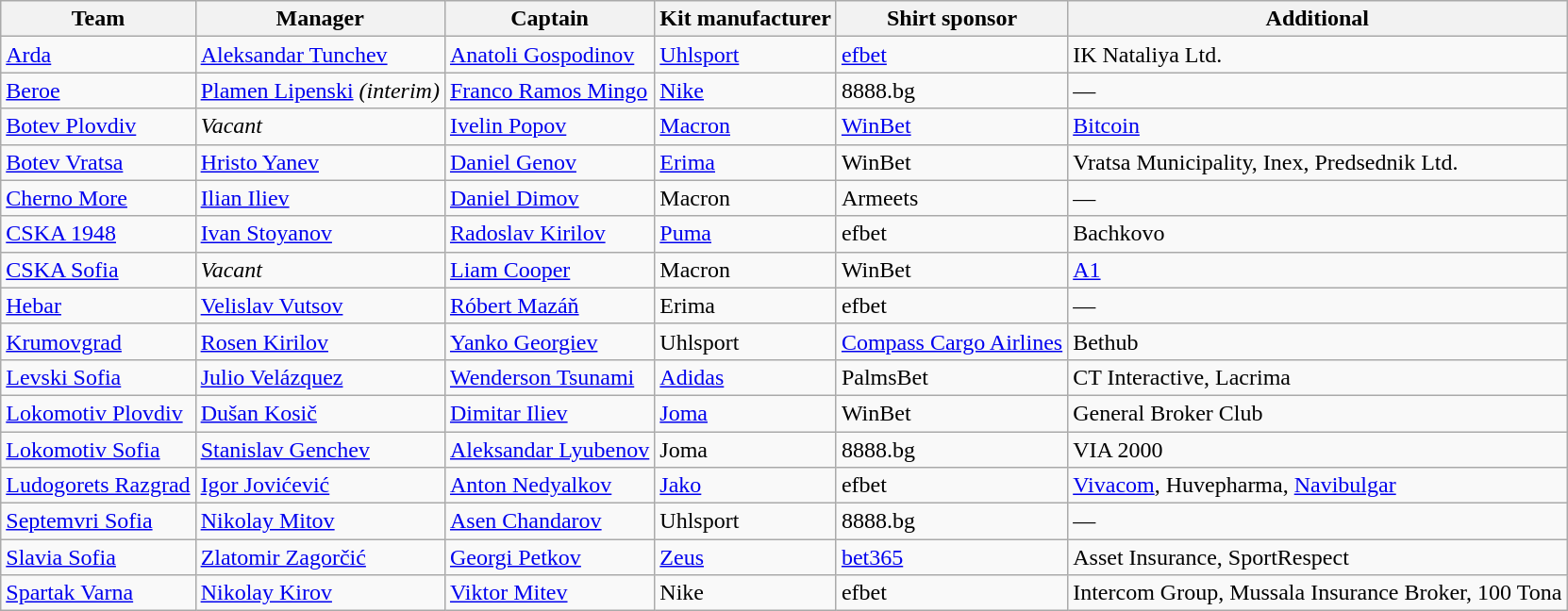<table class="wikitable sortable" style="text-align: left;">
<tr>
<th>Team</th>
<th>Manager</th>
<th>Captain</th>
<th>Kit manufacturer</th>
<th>Shirt sponsor</th>
<th>Additional</th>
</tr>
<tr>
<td><a href='#'>Arda</a></td>
<td> <a href='#'>Aleksandar Tunchev</a></td>
<td> <a href='#'>Anatoli Gospodinov</a></td>
<td><a href='#'>Uhlsport</a></td>
<td><a href='#'>efbet</a></td>
<td>IK Nataliya Ltd.</td>
</tr>
<tr>
<td><a href='#'>Beroe</a></td>
<td> <a href='#'>Plamen Lipenski</a> <em>(interim)</em></td>
<td> <a href='#'>Franco Ramos Mingo</a></td>
<td><a href='#'>Nike</a></td>
<td>8888.bg</td>
<td>—</td>
</tr>
<tr>
<td><a href='#'>Botev Plovdiv</a></td>
<td><em>Vacant</em></td>
<td> <a href='#'>Ivelin Popov</a></td>
<td><a href='#'>Macron</a></td>
<td><a href='#'>WinBet</a></td>
<td><a href='#'>Bitcoin</a></td>
</tr>
<tr>
<td><a href='#'>Botev Vratsa</a></td>
<td> <a href='#'>Hristo Yanev</a></td>
<td> <a href='#'>Daniel Genov</a></td>
<td><a href='#'>Erima</a></td>
<td>WinBet</td>
<td>Vratsa Municipality, Inex, Predsednik Ltd.</td>
</tr>
<tr>
<td><a href='#'>Cherno More</a></td>
<td> <a href='#'>Ilian Iliev</a></td>
<td> <a href='#'>Daniel Dimov</a></td>
<td>Macron</td>
<td>Armeets</td>
<td>—</td>
</tr>
<tr>
<td><a href='#'>CSKA 1948</a></td>
<td> <a href='#'>Ivan Stoyanov</a></td>
<td> <a href='#'>Radoslav Kirilov</a></td>
<td><a href='#'>Puma</a></td>
<td>efbet</td>
<td>Bachkovo</td>
</tr>
<tr>
<td><a href='#'>CSKA Sofia</a></td>
<td><em>Vacant</em></td>
<td> <a href='#'>Liam Cooper</a></td>
<td>Macron</td>
<td>WinBet</td>
<td><a href='#'>A1</a></td>
</tr>
<tr>
<td><a href='#'>Hebar</a></td>
<td> <a href='#'>Velislav Vutsov</a></td>
<td> <a href='#'>Róbert Mazáň</a></td>
<td>Erima</td>
<td>efbet</td>
<td>—</td>
</tr>
<tr>
<td><a href='#'>Krumovgrad</a></td>
<td> <a href='#'>Rosen Kirilov</a></td>
<td> <a href='#'>Yanko Georgiev</a></td>
<td>Uhlsport</td>
<td><a href='#'>Compass Cargo Airlines</a></td>
<td>Bethub</td>
</tr>
<tr>
<td><a href='#'>Levski Sofia</a></td>
<td> <a href='#'>Julio Velázquez</a></td>
<td> <a href='#'>Wenderson Tsunami</a></td>
<td><a href='#'>Adidas</a></td>
<td>PalmsBet</td>
<td>CT Interactive, Lacrima</td>
</tr>
<tr>
<td><a href='#'>Lokomotiv Plovdiv</a></td>
<td> <a href='#'>Dušan Kosič</a></td>
<td> <a href='#'>Dimitar Iliev</a></td>
<td><a href='#'>Joma</a></td>
<td>WinBet</td>
<td>General Broker Club</td>
</tr>
<tr>
<td><a href='#'>Lokomotiv Sofia</a></td>
<td> <a href='#'>Stanislav Genchev</a></td>
<td> <a href='#'>Aleksandar Lyubenov</a></td>
<td>Joma</td>
<td>8888.bg</td>
<td>VIA 2000</td>
</tr>
<tr>
<td><a href='#'>Ludogorets Razgrad</a></td>
<td> <a href='#'>Igor Jovićević</a></td>
<td> <a href='#'>Anton Nedyalkov</a></td>
<td><a href='#'>Jako</a></td>
<td>efbet</td>
<td><a href='#'>Vivacom</a>, Huvepharma, <a href='#'>Navibulgar</a></td>
</tr>
<tr>
<td><a href='#'>Septemvri Sofia</a></td>
<td> <a href='#'>Nikolay Mitov</a></td>
<td> <a href='#'>Asen Chandarov</a></td>
<td>Uhlsport</td>
<td>8888.bg</td>
<td>—</td>
</tr>
<tr>
<td><a href='#'>Slavia Sofia</a></td>
<td> <a href='#'>Zlatomir Zagorčić</a></td>
<td> <a href='#'>Georgi Petkov</a></td>
<td><a href='#'>Zeus</a></td>
<td><a href='#'>bet365</a></td>
<td>Asset Insurance, SportRespect</td>
</tr>
<tr>
<td><a href='#'>Spartak Varna</a></td>
<td> <a href='#'>Nikolay Kirov</a></td>
<td> <a href='#'>Viktor Mitev</a></td>
<td>Nike</td>
<td>efbet</td>
<td>Intercom Group, Mussala Insurance Broker, 100 Tona</td>
</tr>
</table>
